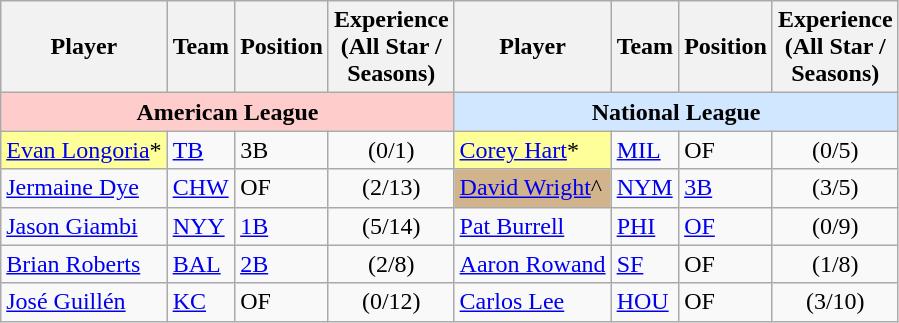<table class="wikitable">
<tr>
<th>Player</th>
<th>Team</th>
<th>Position</th>
<th>Experience<br>(All Star / <br>Seasons)</th>
<th>Player</th>
<th>Team</th>
<th>Position</th>
<th>Experience<br>(All Star / <br>Seasons)</th>
</tr>
<tr>
<th colspan=4 style="background-color:#FFCCCC">American League</th>
<th colspan=4 style="background-color:#D0E7FF">National League</th>
</tr>
<tr>
<td style="background:#FFFF99"><a href='#'>Evan Longoria</a>*</td>
<td><a href='#'>TB</a></td>
<td>3B</td>
<td align="center">(0/1)</td>
<td style="background:#FFFF99"><a href='#'>Corey Hart</a>*</td>
<td><a href='#'>MIL</a></td>
<td>OF</td>
<td align="center">(0/5)</td>
</tr>
<tr>
<td><a href='#'>Jermaine Dye</a></td>
<td><a href='#'>CHW</a></td>
<td>OF</td>
<td align="center">(2/13)</td>
<td style="background:tan"><a href='#'>David Wright</a>^</td>
<td><a href='#'>NYM</a></td>
<td><a href='#'>3B</a></td>
<td align="center">(3/5)</td>
</tr>
<tr>
<td><a href='#'>Jason Giambi</a></td>
<td><a href='#'>NYY</a></td>
<td><a href='#'>1B</a></td>
<td align="center">(5/14)</td>
<td><a href='#'>Pat Burrell</a></td>
<td><a href='#'>PHI</a></td>
<td><a href='#'>OF</a></td>
<td align="center">(0/9)</td>
</tr>
<tr>
<td><a href='#'>Brian Roberts</a></td>
<td><a href='#'>BAL</a></td>
<td><a href='#'>2B</a></td>
<td align="center">(2/8)</td>
<td><a href='#'>Aaron Rowand</a></td>
<td><a href='#'>SF</a></td>
<td>OF</td>
<td align="center">(1/8)</td>
</tr>
<tr>
<td><a href='#'>José Guillén</a></td>
<td><a href='#'>KC</a></td>
<td>OF</td>
<td align="center">(0/12)</td>
<td><a href='#'>Carlos Lee</a></td>
<td><a href='#'>HOU</a></td>
<td>OF</td>
<td align="center">(3/10)</td>
</tr>
</table>
